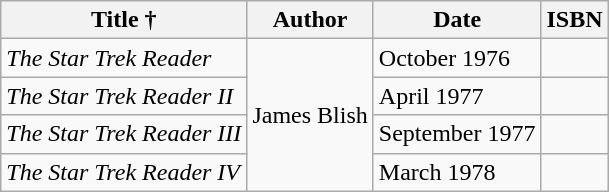<table class="wikitable">
<tr>
<th>Title †</th>
<th>Author</th>
<th>Date</th>
<th>ISBN</th>
</tr>
<tr>
<td><em>The Star Trek Reader</em></td>
<td rowspan="4">James Blish</td>
<td>October 1976</td>
<td></td>
</tr>
<tr>
<td><em>The Star Trek Reader II</em></td>
<td>April 1977</td>
<td></td>
</tr>
<tr>
<td><em>The Star Trek Reader III</em></td>
<td>September 1977</td>
<td></td>
</tr>
<tr>
<td><em>The Star Trek Reader IV</em></td>
<td>March 1978</td>
<td></td>
</tr>
</table>
